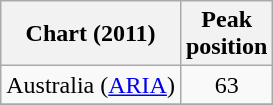<table class="wikitable sortable">
<tr>
<th scope="col">Chart (2011)</th>
<th scope="col">Peak<br>position</th>
</tr>
<tr>
<td>Australia (<a href='#'>ARIA</a>)</td>
<td align="center">63</td>
</tr>
<tr>
</tr>
<tr>
</tr>
</table>
